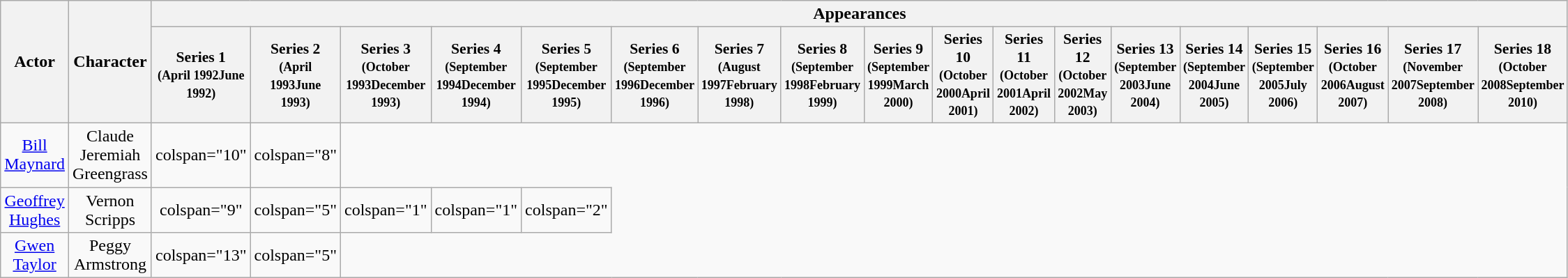<table class="wikitable" style="text-align: center;" border="1" width=100%>
<tr ">
<th style="width:8%;" rowspan="2">Actor</th>
<th style="width:12%;" rowspan="2">Character</th>
<th colspan="18">Appearances</th>
</tr>
<tr>
<th style="width:70px; font-size: 90%;">Series 1<br><small>(April 1992June 1992)</small></th>
<th style="width:70px; font-size: 90%;">Series 2<br><small>(April 1993June 1993)</small></th>
<th style="width:70px; font-size: 90%;">Series 3<br><small>(October 1993December 1993)</small></th>
<th style="width:70px; font-size: 90%;">Series 4<br><small>(September 1994December 1994)</small></th>
<th style="width:70px; font-size: 90%;">Series 5<br><small>(September 1995December 1995)</small></th>
<th style="width:70px; font-size: 90%;">Series 6<br><small>(September 1996December 1996)</small></th>
<th style="width:70px; font-size: 90%;">Series 7<br><small>(August 1997February 1998)</small></th>
<th style="width:70px; font-size: 90%;">Series 8<br><small>(September 1998February 1999)</small></th>
<th style="width:70px; font-size: 90%;">Series 9<br><small>(September 1999March 2000)</small></th>
<th style="width:70px; font-size: 90%;">Series 10<br><small>(October 2000April 2001)</small></th>
<th style="width:70px; font-size: 90%;">Series 11<br><small>(October 2001April 2002)</small></th>
<th style="width:70px; font-size: 90%;">Series 12<br><small>(October 2002May 2003)</small></th>
<th style="width:70px; font-size: 90%;">Series 13<br><small>(September 2003June 2004)</small></th>
<th style="width:70px; font-size: 90%;">Series 14<br><small>(September 2004June 2005)</small></th>
<th style="width:70px; font-size: 90%;">Series 15<br><small>(September 2005July 2006)</small></th>
<th style="width:70px; font-size: 90%;">Series 16<br><small>(October 2006August 2007)</small></th>
<th style="width:70px; font-size: 90%;">Series 17<br><small>(November 2007September 2008)</small></th>
<th style="width:70px; font-size: 90%;">Series 18<br><small>(October 2008September 2010)</small></th>
</tr>
<tr>
<td><a href='#'>Bill Maynard</a></td>
<td>Claude Jeremiah Greengrass</td>
<td>colspan="10" </td>
<td>colspan="8" </td>
</tr>
<tr>
<td><a href='#'>Geoffrey Hughes</a></td>
<td>Vernon Scripps</td>
<td>colspan="9" </td>
<td>colspan="5" </td>
<td>colspan="1" </td>
<td>colspan="1" </td>
<td>colspan="2" </td>
</tr>
<tr>
<td><a href='#'>Gwen Taylor</a></td>
<td>Peggy Armstrong</td>
<td>colspan="13" </td>
<td>colspan="5" </td>
</tr>
</table>
